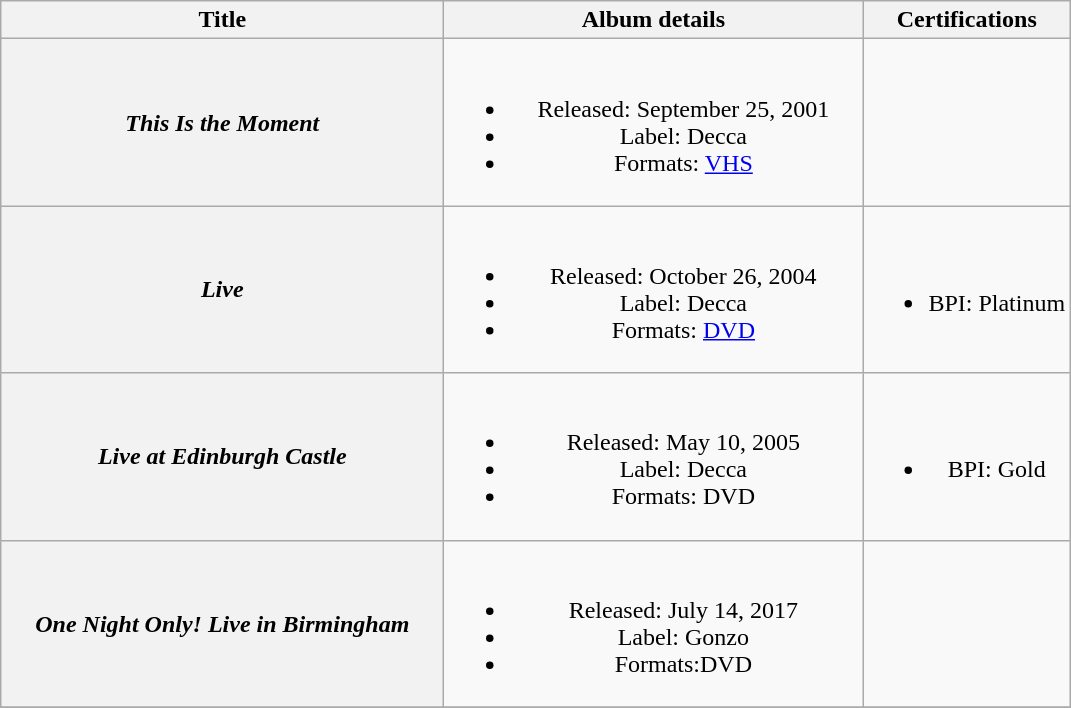<table class="wikitable plainrowheaders" style="text-align:center;" border="1">
<tr>
<th style="width:18em;">Title</th>
<th style="width:17em;">Album details</th>
<th>Certifications</th>
</tr>
<tr>
<th scope="row"><em>This Is the Moment</em></th>
<td><br><ul><li>Released: September 25, 2001</li><li>Label: Decca</li><li>Formats: <a href='#'>VHS</a></li></ul></td>
<td></td>
</tr>
<tr>
<th scope="row"><em>Live</em></th>
<td><br><ul><li>Released: October 26, 2004</li><li>Label: Decca</li><li>Formats: <a href='#'>DVD</a></li></ul></td>
<td><br><ul><li>BPI: Platinum</li></ul></td>
</tr>
<tr>
<th scope="row"><em>Live at Edinburgh Castle</em></th>
<td><br><ul><li>Released: May 10, 2005</li><li>Label: Decca</li><li>Formats: DVD</li></ul></td>
<td><br><ul><li>BPI: Gold</li></ul></td>
</tr>
<tr>
<th scope="row"><em>One Night Only! Live in Birmingham</em></th>
<td><br><ul><li>Released: July 14, 2017</li><li>Label: Gonzo</li><li>Formats:DVD</li></ul></td>
<td></td>
</tr>
<tr>
</tr>
</table>
